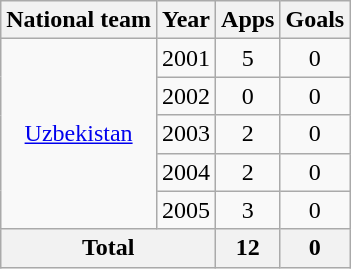<table class="wikitable" style="text-align:center">
<tr>
<th>National team</th>
<th>Year</th>
<th>Apps</th>
<th>Goals</th>
</tr>
<tr>
<td rowspan="5"><a href='#'>Uzbekistan</a></td>
<td>2001</td>
<td>5</td>
<td>0</td>
</tr>
<tr>
<td>2002</td>
<td>0</td>
<td>0</td>
</tr>
<tr>
<td>2003</td>
<td>2</td>
<td>0</td>
</tr>
<tr>
<td>2004</td>
<td>2</td>
<td>0</td>
</tr>
<tr>
<td>2005</td>
<td>3</td>
<td>0</td>
</tr>
<tr>
<th colspan="2">Total</th>
<th>12</th>
<th>0</th>
</tr>
</table>
